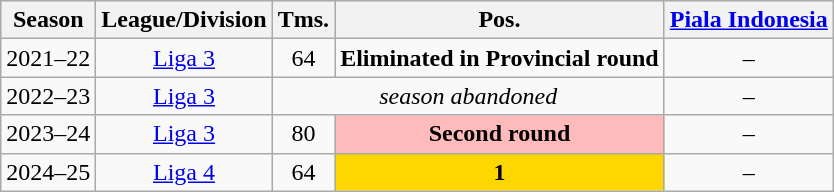<table class="wikitable" style="text-align:center">
<tr style="background:#efefef;">
<th>Season</th>
<th>League/Division</th>
<th>Tms.</th>
<th>Pos.</th>
<th><a href='#'>Piala Indonesia</a></th>
</tr>
<tr>
<td>2021–22</td>
<td><a href='#'>Liga 3</a></td>
<td>64</td>
<td><strong>Eliminated in Provincial round</strong></td>
<td>–</td>
</tr>
<tr>
<td>2022–23</td>
<td><a href='#'>Liga 3</a></td>
<td colspan="2"><em>season abandoned</em></td>
<td>–</td>
</tr>
<tr>
<td>2023–24</td>
<td><a href='#'>Liga 3</a></td>
<td>80</td>
<td style="background: #FFBBBB;"><strong>Second round</strong></td>
<td>–</td>
</tr>
<tr>
<td>2024–25</td>
<td><a href='#'>Liga 4</a></td>
<td>64</td>
<td style="background:gold;"><strong>1</strong></td>
<td>–</td>
</tr>
</table>
